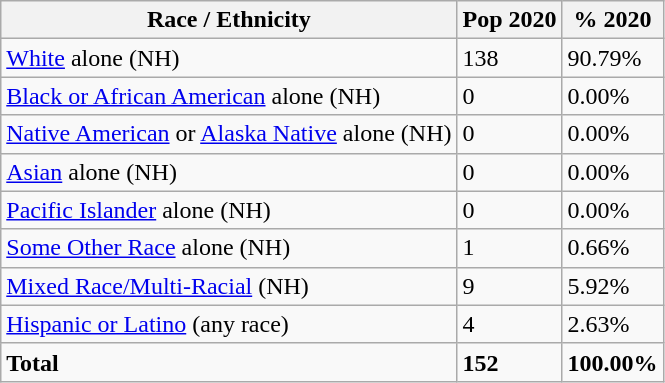<table class="wikitable">
<tr>
<th>Race / Ethnicity</th>
<th>Pop 2020</th>
<th>% 2020</th>
</tr>
<tr>
<td><a href='#'>White</a> alone (NH)</td>
<td>138</td>
<td>90.79%</td>
</tr>
<tr>
<td><a href='#'>Black or African American</a> alone (NH)</td>
<td>0</td>
<td>0.00%</td>
</tr>
<tr>
<td><a href='#'>Native American</a> or <a href='#'>Alaska Native</a> alone (NH)</td>
<td>0</td>
<td>0.00%</td>
</tr>
<tr>
<td><a href='#'>Asian</a> alone (NH)</td>
<td>0</td>
<td>0.00%</td>
</tr>
<tr>
<td><a href='#'>Pacific Islander</a> alone (NH)</td>
<td>0</td>
<td>0.00%</td>
</tr>
<tr>
<td><a href='#'>Some Other Race</a> alone (NH)</td>
<td>1</td>
<td>0.66%</td>
</tr>
<tr>
<td><a href='#'>Mixed Race/Multi-Racial</a> (NH)</td>
<td>9</td>
<td>5.92%</td>
</tr>
<tr>
<td><a href='#'>Hispanic or Latino</a> (any race)</td>
<td>4</td>
<td>2.63%</td>
</tr>
<tr>
<td><strong>Total</strong></td>
<td><strong>152</strong></td>
<td><strong>100.00%</strong></td>
</tr>
</table>
